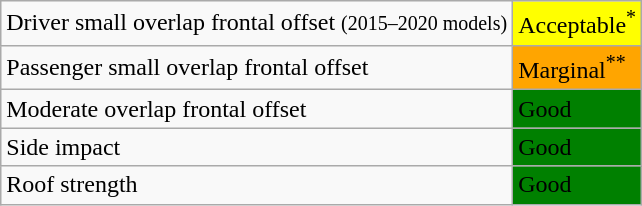<table class="wikitable">
<tr>
<td>Driver small overlap frontal offset <small>(2015–2020 models)</small></td>
<td style="background: yellow">Acceptable<sup>*</sup></td>
</tr>
<tr>
<td>Passenger small overlap frontal offset</td>
<td style="background: orange">Marginal<sup>**</sup></td>
</tr>
<tr>
<td>Moderate overlap frontal offset</td>
<td style="background: green">Good</td>
</tr>
<tr>
<td>Side impact</td>
<td style="background: green">Good</td>
</tr>
<tr>
<td>Roof strength</td>
<td style="background: green">Good</td>
</tr>
</table>
